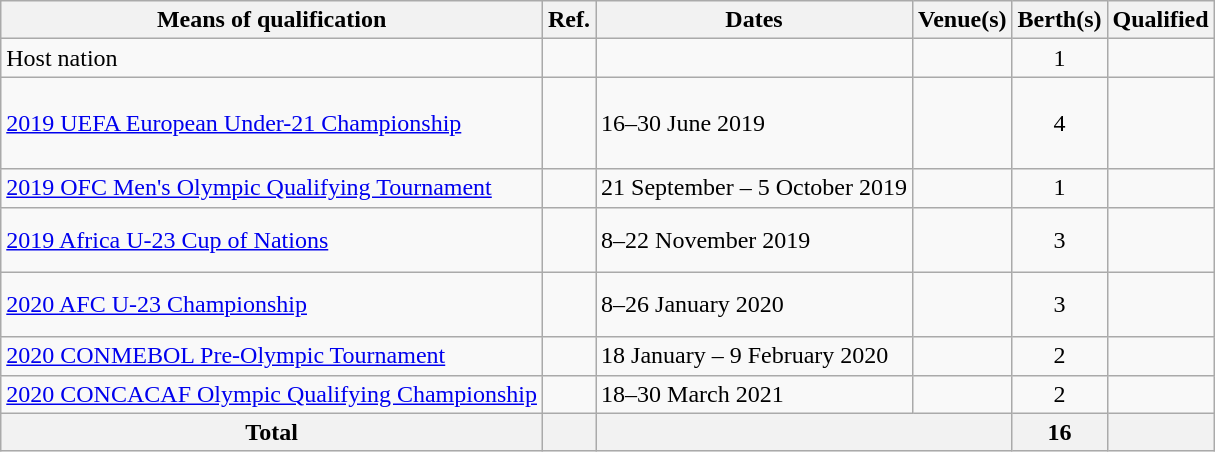<table class="wikitable">
<tr>
<th>Means of qualification</th>
<th>Ref.</th>
<th>Dates</th>
<th>Venue(s)</th>
<th>Berth(s)</th>
<th>Qualified</th>
</tr>
<tr>
<td>Host nation</td>
<td></td>
<td></td>
<td></td>
<td align="center">1</td>
<td></td>
</tr>
<tr>
<td><a href='#'>2019 UEFA European Under-21 Championship</a></td>
<td></td>
<td>16–30 June 2019</td>
<td><br></td>
<td align=center>4</td>
<td><br><br><br></td>
</tr>
<tr>
<td><a href='#'>2019 OFC Men's Olympic Qualifying Tournament</a></td>
<td></td>
<td>21 September – 5 October 2019</td>
<td></td>
<td align=center>1</td>
<td></td>
</tr>
<tr>
<td><a href='#'>2019 Africa U-23 Cup of Nations</a></td>
<td></td>
<td>8–22 November 2019</td>
<td></td>
<td align=center>3</td>
<td><br><br></td>
</tr>
<tr>
<td><a href='#'>2020 AFC U-23 Championship</a></td>
<td></td>
<td>8–26 January 2020</td>
<td></td>
<td align=center>3</td>
<td><br><br></td>
</tr>
<tr>
<td><a href='#'>2020 CONMEBOL Pre-Olympic Tournament</a></td>
<td></td>
<td>18 January – 9 February 2020</td>
<td></td>
<td align=center>2</td>
<td><br></td>
</tr>
<tr>
<td><a href='#'>2020 CONCACAF Olympic Qualifying Championship</a></td>
<td></td>
<td>18–30 March 2021</td>
<td></td>
<td align=center>2</td>
<td><br></td>
</tr>
<tr>
<th>Total</th>
<th></th>
<th colspan=2> </th>
<th>16</th>
<th></th>
</tr>
</table>
